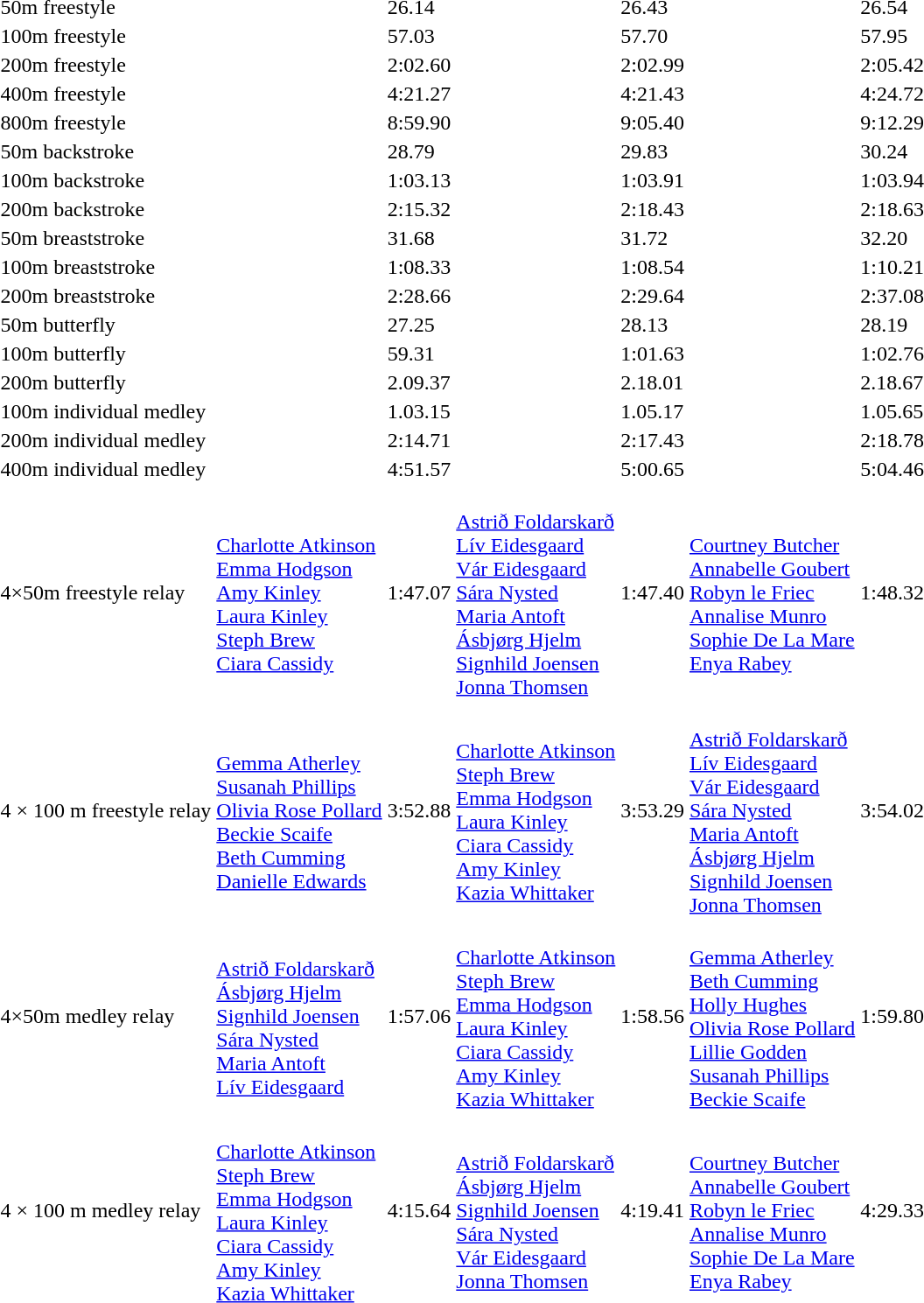<table>
<tr>
<td>50m freestyle</td>
<td></td>
<td>26.14</td>
<td></td>
<td>26.43</td>
<td></td>
<td>26.54</td>
</tr>
<tr>
<td>100m freestyle</td>
<td></td>
<td>57.03</td>
<td></td>
<td>57.70</td>
<td></td>
<td>57.95</td>
</tr>
<tr>
<td>200m freestyle</td>
<td></td>
<td>2:02.60</td>
<td></td>
<td>2:02.99</td>
<td></td>
<td>2:05.42</td>
</tr>
<tr>
<td>400m freestyle</td>
<td></td>
<td>4:21.27</td>
<td></td>
<td>4:21.43</td>
<td></td>
<td>4:24.72</td>
</tr>
<tr>
<td>800m freestyle</td>
<td></td>
<td>8:59.90</td>
<td></td>
<td>9:05.40</td>
<td></td>
<td>9:12.29</td>
</tr>
<tr>
<td>50m backstroke</td>
<td></td>
<td>28.79</td>
<td></td>
<td>29.83</td>
<td></td>
<td>30.24</td>
</tr>
<tr>
<td>100m backstroke</td>
<td></td>
<td>1:03.13</td>
<td></td>
<td>1:03.91</td>
<td></td>
<td>1:03.94</td>
</tr>
<tr>
<td>200m backstroke</td>
<td></td>
<td>2:15.32</td>
<td></td>
<td>2:18.43</td>
<td></td>
<td>2:18.63</td>
</tr>
<tr>
<td>50m breaststroke</td>
<td></td>
<td>31.68</td>
<td></td>
<td>31.72</td>
<td></td>
<td>32.20</td>
</tr>
<tr>
<td>100m breaststroke</td>
<td></td>
<td>1:08.33</td>
<td></td>
<td>1:08.54</td>
<td></td>
<td>1:10.21</td>
</tr>
<tr>
<td>200m breaststroke</td>
<td></td>
<td>2:28.66</td>
<td></td>
<td>2:29.64</td>
<td></td>
<td>2:37.08</td>
</tr>
<tr>
<td>50m butterfly</td>
<td></td>
<td>27.25</td>
<td></td>
<td>28.13</td>
<td></td>
<td>28.19</td>
</tr>
<tr>
<td>100m butterfly</td>
<td></td>
<td>59.31</td>
<td></td>
<td>1:01.63</td>
<td></td>
<td>1:02.76</td>
</tr>
<tr>
<td>200m butterfly</td>
<td></td>
<td>2.09.37</td>
<td></td>
<td>2.18.01</td>
<td></td>
<td>2.18.67</td>
</tr>
<tr>
<td>100m individual medley</td>
<td></td>
<td>1.03.15</td>
<td></td>
<td>1.05.17</td>
<td></td>
<td>1.05.65</td>
</tr>
<tr>
<td>200m individual medley</td>
<td></td>
<td>2:14.71</td>
<td></td>
<td>2:17.43</td>
<td></td>
<td>2:18.78</td>
</tr>
<tr>
<td>400m individual medley</td>
<td></td>
<td>4:51.57</td>
<td></td>
<td>5:00.65</td>
<td></td>
<td>5:04.46</td>
</tr>
<tr>
<td>4×50m freestyle relay</td>
<td><br><a href='#'>Charlotte Atkinson</a><br><a href='#'>Emma Hodgson</a><br><a href='#'>Amy Kinley</a><br><a href='#'>Laura Kinley</a><br><a href='#'>Steph Brew</a><br><a href='#'>Ciara Cassidy</a></td>
<td>1:47.07</td>
<td><br><a href='#'>Astrið Foldarskarð</a><br><a href='#'>Lív Eidesgaard</a><br><a href='#'>Vár Eidesgaard</a><br><a href='#'>Sára Nysted</a><br><a href='#'>Maria Antoft</a><br><a href='#'>Ásbjørg Hjelm</a><br><a href='#'>Signhild Joensen</a><br><a href='#'>Jonna Thomsen</a></td>
<td>1:47.40</td>
<td><br><a href='#'>Courtney Butcher</a><br><a href='#'>Annabelle Goubert</a><br><a href='#'>Robyn le Friec</a><br><a href='#'>Annalise Munro</a><br><a href='#'>Sophie De La Mare</a><br><a href='#'>Enya Rabey</a></td>
<td>1:48.32</td>
</tr>
<tr>
<td>4 × 100 m freestyle relay</td>
<td><br><a href='#'>Gemma Atherley</a><br><a href='#'>Susanah Phillips</a><br><a href='#'>Olivia Rose Pollard</a><br><a href='#'>Beckie Scaife</a><br><a href='#'>Beth Cumming</a><br><a href='#'>Danielle Edwards</a></td>
<td>3:52.88</td>
<td><br><a href='#'>Charlotte Atkinson</a><br><a href='#'>Steph Brew</a><br><a href='#'>Emma Hodgson</a><br><a href='#'>Laura Kinley</a><br><a href='#'>Ciara Cassidy</a><br><a href='#'>Amy Kinley</a><br><a href='#'>Kazia Whittaker</a></td>
<td>3:53.29</td>
<td><br><a href='#'>Astrið Foldarskarð</a><br><a href='#'>Lív Eidesgaard</a><br><a href='#'>Vár Eidesgaard</a><br><a href='#'>Sára Nysted</a><br><a href='#'>Maria Antoft</a><br><a href='#'>Ásbjørg Hjelm</a><br><a href='#'>Signhild Joensen</a><br><a href='#'>Jonna Thomsen</a></td>
<td>3:54.02</td>
</tr>
<tr>
<td>4×50m medley relay</td>
<td><br><a href='#'>Astrið Foldarskarð</a><br><a href='#'>Ásbjørg Hjelm</a><br><a href='#'>Signhild Joensen</a><br><a href='#'>Sára Nysted</a><br><a href='#'>Maria Antoft</a><br><a href='#'>Lív Eidesgaard</a></td>
<td>1:57.06</td>
<td><br><a href='#'>Charlotte Atkinson</a><br><a href='#'>Steph Brew</a><br><a href='#'>Emma Hodgson</a><br><a href='#'>Laura Kinley</a><br><a href='#'>Ciara Cassidy</a><br><a href='#'>Amy Kinley</a><br><a href='#'>Kazia Whittaker</a></td>
<td>1:58.56</td>
<td><br><a href='#'>Gemma Atherley</a><br><a href='#'>Beth Cumming</a><br><a href='#'>Holly Hughes</a><br><a href='#'>Olivia Rose Pollard</a><br><a href='#'>Lillie Godden</a><br><a href='#'>Susanah Phillips</a><br><a href='#'>Beckie Scaife</a></td>
<td>1:59.80</td>
</tr>
<tr>
<td>4 × 100 m medley relay</td>
<td><br><a href='#'>Charlotte Atkinson</a><br><a href='#'>Steph Brew</a><br><a href='#'>Emma Hodgson</a><br><a href='#'>Laura Kinley</a><br><a href='#'>Ciara Cassidy</a><br><a href='#'>Amy Kinley</a><br><a href='#'>Kazia Whittaker</a></td>
<td>4:15.64</td>
<td><br><a href='#'>Astrið Foldarskarð</a><br><a href='#'>Ásbjørg Hjelm</a><br><a href='#'>Signhild Joensen</a><br><a href='#'>Sára Nysted</a><br><a href='#'>Vár Eidesgaard</a><br><a href='#'>Jonna Thomsen</a></td>
<td>4:19.41</td>
<td><br><a href='#'>Courtney Butcher</a><br><a href='#'>Annabelle Goubert</a><br><a href='#'>Robyn le Friec</a><br><a href='#'>Annalise Munro</a><br><a href='#'>Sophie De La Mare</a><br><a href='#'>Enya Rabey</a></td>
<td>4:29.33</td>
</tr>
</table>
